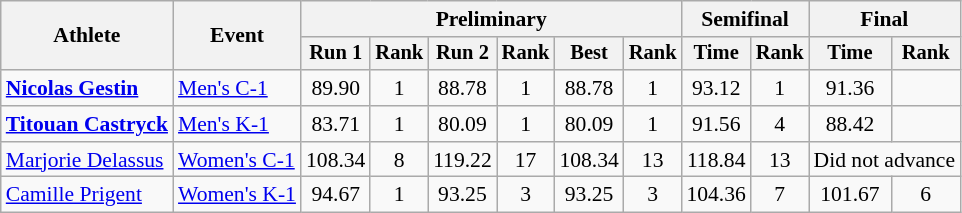<table class="wikitable" style="font-size:90%">
<tr>
<th rowspan=2>Athlete</th>
<th rowspan=2>Event</th>
<th colspan=6>Preliminary</th>
<th colspan=2>Semifinal</th>
<th colspan=2>Final</th>
</tr>
<tr style="font-size:95%">
<th>Run 1</th>
<th>Rank</th>
<th>Run 2</th>
<th>Rank</th>
<th>Best</th>
<th>Rank</th>
<th>Time</th>
<th>Rank</th>
<th>Time</th>
<th>Rank</th>
</tr>
<tr align=center>
<td align=left><strong><a href='#'>Nicolas Gestin</a></strong></td>
<td align=left><a href='#'>Men's C-1</a></td>
<td>89.90</td>
<td>1</td>
<td>88.78</td>
<td>1</td>
<td>88.78</td>
<td>1</td>
<td>93.12</td>
<td>1</td>
<td>91.36</td>
<td></td>
</tr>
<tr align=center>
<td align=left><strong><a href='#'>Titouan Castryck</a></strong></td>
<td align=left><a href='#'>Men's K-1</a></td>
<td>83.71</td>
<td>1</td>
<td>80.09</td>
<td>1</td>
<td>80.09</td>
<td>1</td>
<td>91.56</td>
<td>4</td>
<td>88.42</td>
<td></td>
</tr>
<tr align=center>
<td align=left><a href='#'>Marjorie Delassus</a></td>
<td align=left><a href='#'>Women's C-1</a></td>
<td>108.34</td>
<td>8</td>
<td>119.22</td>
<td>17</td>
<td>108.34</td>
<td>13</td>
<td>118.84</td>
<td>13</td>
<td colspan="2">Did not advance</td>
</tr>
<tr align=center>
<td align=left><a href='#'>Camille Prigent</a></td>
<td align=left><a href='#'>Women's K-1</a></td>
<td>94.67</td>
<td>1</td>
<td>93.25</td>
<td>3</td>
<td>93.25</td>
<td>3</td>
<td>104.36</td>
<td>7</td>
<td>101.67</td>
<td>6</td>
</tr>
</table>
